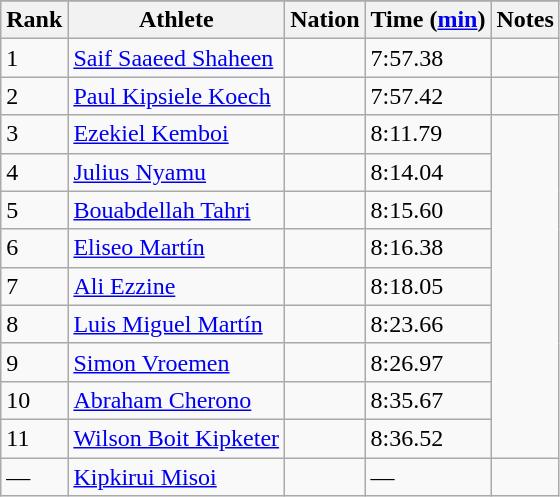<table class="wikitable">
<tr>
</tr>
<tr>
<th>Rank</th>
<th>Athlete</th>
<th>Nation</th>
<th>Time (<a href='#'>min</a>)</th>
<th>Notes</th>
</tr>
<tr>
<td>1</td>
<td><a href='#'>Saif Saaeed Shaheen</a></td>
<td></td>
<td>7:57.38</td>
<td></td>
</tr>
<tr>
<td>2</td>
<td><a href='#'>Paul Kipsiele Koech</a></td>
<td></td>
<td>7:57.42</td>
<td></td>
</tr>
<tr>
<td>3</td>
<td><a href='#'>Ezekiel Kemboi</a></td>
<td></td>
<td>8:11.79</td>
</tr>
<tr>
<td>4</td>
<td><a href='#'>Julius Nyamu</a></td>
<td></td>
<td>8:14.04</td>
</tr>
<tr>
<td>5</td>
<td><a href='#'>Bouabdellah Tahri</a></td>
<td></td>
<td>8:15.60</td>
</tr>
<tr>
<td>6</td>
<td><a href='#'>Eliseo Martín</a></td>
<td></td>
<td>8:16.38</td>
</tr>
<tr>
<td>7</td>
<td><a href='#'>Ali Ezzine</a></td>
<td></td>
<td>8:18.05</td>
</tr>
<tr>
<td>8</td>
<td><a href='#'>Luis Miguel Martín</a></td>
<td></td>
<td>8:23.66</td>
</tr>
<tr>
<td>9</td>
<td><a href='#'>Simon Vroemen</a></td>
<td></td>
<td>8:26.97</td>
</tr>
<tr>
<td>10</td>
<td><a href='#'>Abraham Cherono</a></td>
<td></td>
<td>8:35.67</td>
</tr>
<tr>
<td>11</td>
<td><a href='#'>Wilson Boit Kipketer</a></td>
<td></td>
<td>8:36.52</td>
</tr>
<tr>
<td>—</td>
<td><a href='#'>Kipkirui Misoi</a></td>
<td></td>
<td>—</td>
<td></td>
</tr>
</table>
